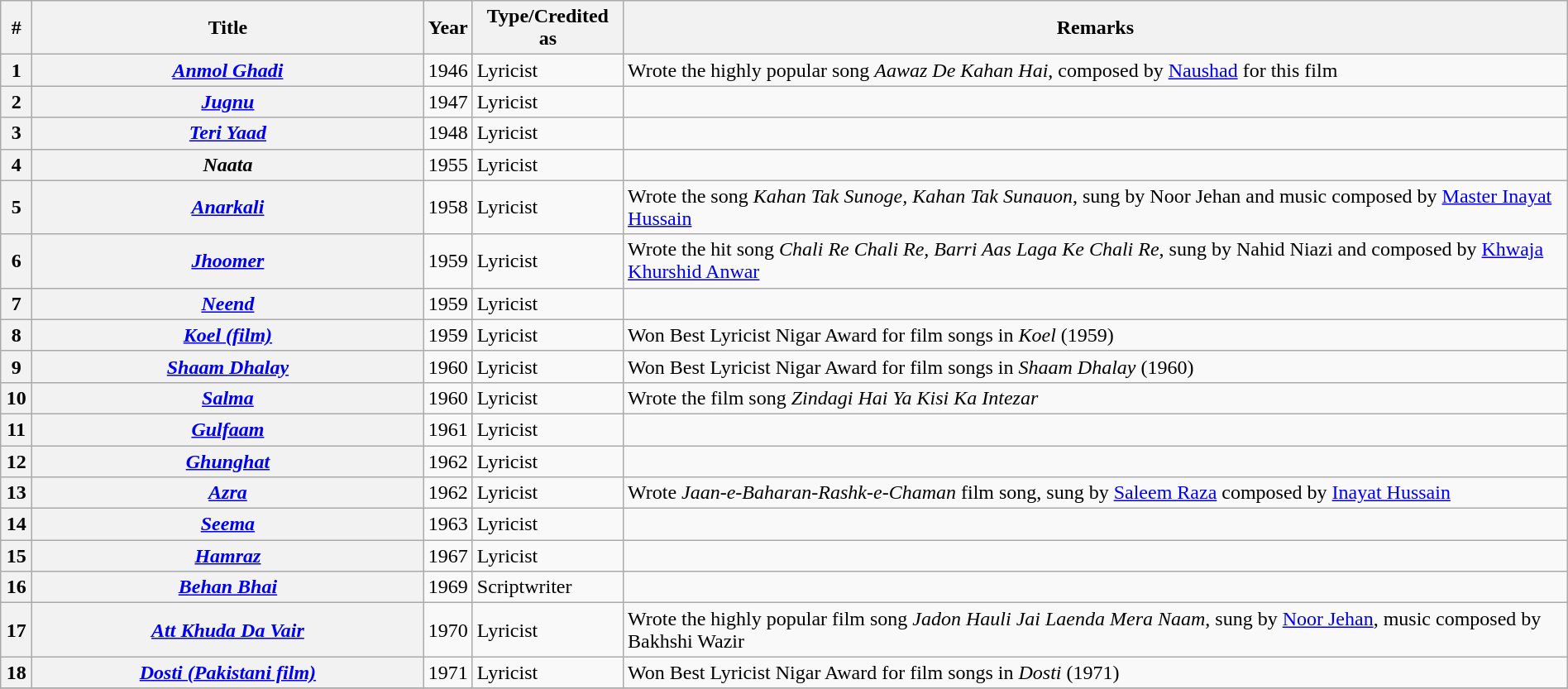<table class="wikitable sortable plainrowheaders" width=100%>
<tr>
<th scope="col" width=2%>#</th>
<th scope="col" width=25%>Title</th>
<th scope="col">Year</th>
<th scope="col">Type/Credited as</th>
<th scope="col">Remarks</th>
</tr>
<tr>
<th scope="row" align="left">1</th>
<th><em><a href='#'>Anmol Ghadi</a></em></th>
<td>1946</td>
<td>Lyricist</td>
<td>Wrote the highly popular song <em>Aawaz De Kahan Hai</em>, composed by <a href='#'>Naushad</a> for this film</td>
</tr>
<tr>
<th scope="row" align="left">2</th>
<th><em><a href='#'>Jugnu</a></em></th>
<td>1947</td>
<td>Lyricist</td>
<td></td>
</tr>
<tr>
<th scope="row" align="left">3</th>
<th><em><a href='#'>Teri Yaad</a></em></th>
<td>1948</td>
<td>Lyricist</td>
<td></td>
</tr>
<tr>
<th scope="row" align="left">4</th>
<th><em>Naata</em></th>
<td>1955</td>
<td>Lyricist</td>
<td></td>
</tr>
<tr>
<th scope="row" align="left">5</th>
<th><em><a href='#'>Anarkali</a></em></th>
<td>1958</td>
<td>Lyricist</td>
<td>Wrote the song <em>Kahan Tak Sunoge, Kahan Tak Sunauon</em>, sung by Noor Jehan and music composed by <a href='#'>Master Inayat Hussain</a></td>
</tr>
<tr>
<th scope="row" align="left">6</th>
<th><em><a href='#'>Jhoomer</a></em></th>
<td>1959</td>
<td>Lyricist</td>
<td>Wrote the hit song <em>Chali Re Chali Re, Barri Aas Laga Ke Chali Re</em>, sung by Nahid Niazi and composed by <a href='#'>Khwaja Khurshid Anwar</a></td>
</tr>
<tr>
<th scope="row" align="left">7</th>
<th><em><a href='#'>Neend</a></em></th>
<td>1959</td>
<td>Lyricist</td>
<td></td>
</tr>
<tr>
<th scope="row" align="left">8</th>
<th><em><a href='#'>Koel (film)</a></em></th>
<td>1959</td>
<td>Lyricist</td>
<td>Won Best Lyricist Nigar Award for film songs in <em>Koel</em> (1959)</td>
</tr>
<tr>
<th scope="row" align="left">9</th>
<th><em><a href='#'>Shaam Dhalay</a></em></th>
<td>1960</td>
<td>Lyricist</td>
<td>Won Best Lyricist Nigar Award for film songs in <em>Shaam Dhalay</em> (1960)</td>
</tr>
<tr>
<th scope="row" align="left">10</th>
<th><em><a href='#'>Salma</a></em></th>
<td>1960</td>
<td>Lyricist</td>
<td>Wrote the film song <em>Zindagi Hai Ya Kisi Ka Intezar</em></td>
</tr>
<tr>
<th scope="row" align="left">11</th>
<th><em><a href='#'>Gulfaam</a></em></th>
<td>1961</td>
<td>Lyricist</td>
<td></td>
</tr>
<tr>
<th scope="row" align="left">12</th>
<th><em><a href='#'>Ghunghat</a></em></th>
<td>1962</td>
<td>Lyricist</td>
<td></td>
</tr>
<tr>
<th scope="row" align="left">13</th>
<th><em><a href='#'>Azra</a></em></th>
<td>1962</td>
<td>Lyricist</td>
<td>Wrote <em>Jaan-e-Baharan-Rashk-e-Chaman</em> film song, sung by <a href='#'>Saleem Raza</a> composed by <a href='#'>Inayat Hussain</a></td>
</tr>
<tr>
<th scope="row" align="left">14</th>
<th><em><a href='#'>Seema</a></em></th>
<td>1963</td>
<td>Lyricist</td>
<td></td>
</tr>
<tr>
<th scope="row" align="left">15</th>
<th><em><a href='#'>Hamraz</a></em></th>
<td>1967</td>
<td>Lyricist</td>
<td></td>
</tr>
<tr>
<th scope="row" align="left">16</th>
<th><em><a href='#'>Behan Bhai</a></em></th>
<td>1969</td>
<td>Scriptwriter</td>
<td></td>
</tr>
<tr>
<th scope="row" align="left">17</th>
<th><em><a href='#'>Att Khuda Da Vair</a></em></th>
<td>1970</td>
<td>Lyricist</td>
<td>Wrote the highly popular film song <em>Jadon Hauli Jai Laenda Mera Naam</em>, sung by <a href='#'>Noor Jehan</a>, music composed by Bakhshi Wazir</td>
</tr>
<tr>
<th scope="row" align="left">18</th>
<th><em><a href='#'>Dosti (Pakistani film)</a></em></th>
<td>1971</td>
<td>Lyricist</td>
<td>Won Best Lyricist Nigar Award for film songs in <em>Dosti</em> (1971)</td>
</tr>
<tr>
</tr>
</table>
